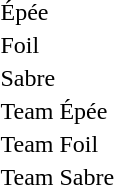<table>
<tr>
<td>Épée</td>
<td></td>
<td></td>
<td><br></td>
</tr>
<tr>
<td>Foil</td>
<td></td>
<td></td>
<td><br></td>
</tr>
<tr>
<td>Sabre</td>
<td></td>
<td></td>
<td><br></td>
</tr>
<tr>
<td>Team Épée</td>
<td></td>
<td></td>
<td></td>
</tr>
<tr>
<td>Team Foil</td>
<td></td>
<td></td>
<td></td>
</tr>
<tr>
<td>Team Sabre</td>
<td></td>
<td></td>
<td></td>
</tr>
<tr>
</tr>
</table>
